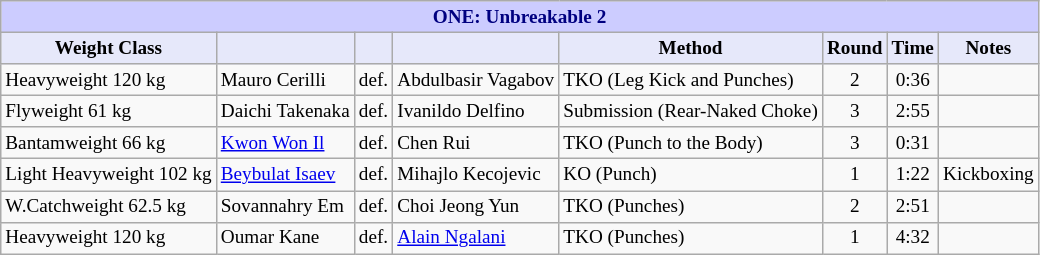<table class="wikitable" style="font-size: 80%;">
<tr>
<th colspan="8" style="background-color: #ccf; color: #000080; text-align: center;"><strong>ONE: Unbreakable 2</strong></th>
</tr>
<tr>
<th colspan="1" style="background-color: #E6E8FA; color: #000000; text-align: center;">Weight Class</th>
<th colspan="1" style="background-color: #E6E8FA; color: #000000; text-align: center;"></th>
<th colspan="1" style="background-color: #E6E8FA; color: #000000; text-align: center;"></th>
<th colspan="1" style="background-color: #E6E8FA; color: #000000; text-align: center;"></th>
<th colspan="1" style="background-color: #E6E8FA; color: #000000; text-align: center;">Method</th>
<th colspan="1" style="background-color: #E6E8FA; color: #000000; text-align: center;">Round</th>
<th colspan="1" style="background-color: #E6E8FA; color: #000000; text-align: center;">Time</th>
<th colspan="1" style="background-color: #E6E8FA; color: #000000; text-align: center;">Notes</th>
</tr>
<tr>
<td>Heavyweight 120 kg</td>
<td> Mauro Cerilli</td>
<td align=center>def.</td>
<td> Abdulbasir Vagabov</td>
<td>TKO (Leg Kick and Punches)</td>
<td align=center>2</td>
<td align=center>0:36</td>
<td></td>
</tr>
<tr>
<td>Flyweight 61 kg</td>
<td> Daichi Takenaka</td>
<td>def.</td>
<td> Ivanildo Delfino</td>
<td>Submission (Rear-Naked Choke)</td>
<td align=center>3</td>
<td align=center>2:55</td>
<td></td>
</tr>
<tr>
<td>Bantamweight 66 kg</td>
<td> <a href='#'>Kwon Won Il</a></td>
<td>def.</td>
<td> Chen Rui</td>
<td>TKO (Punch to the Body)</td>
<td align=center>3</td>
<td align=center>0:31</td>
<td></td>
</tr>
<tr>
<td>Light Heavyweight 102 kg</td>
<td> <a href='#'>Beybulat Isaev</a></td>
<td>def.</td>
<td> Mihajlo Kecojevic</td>
<td>KO (Punch)</td>
<td align=center>1</td>
<td align=center>1:22</td>
<td>Kickboxing</td>
</tr>
<tr>
<td>W.Catchweight 62.5 kg</td>
<td> Sovannahry Em</td>
<td>def.</td>
<td> Choi Jeong Yun</td>
<td>TKO (Punches)</td>
<td align=center>2</td>
<td align=center>2:51</td>
<td></td>
</tr>
<tr>
<td>Heavyweight 120 kg</td>
<td> Oumar Kane</td>
<td>def.</td>
<td> <a href='#'>Alain Ngalani</a></td>
<td>TKO (Punches)</td>
<td align=center>1</td>
<td align=center>4:32</td>
<td></td>
</tr>
</table>
